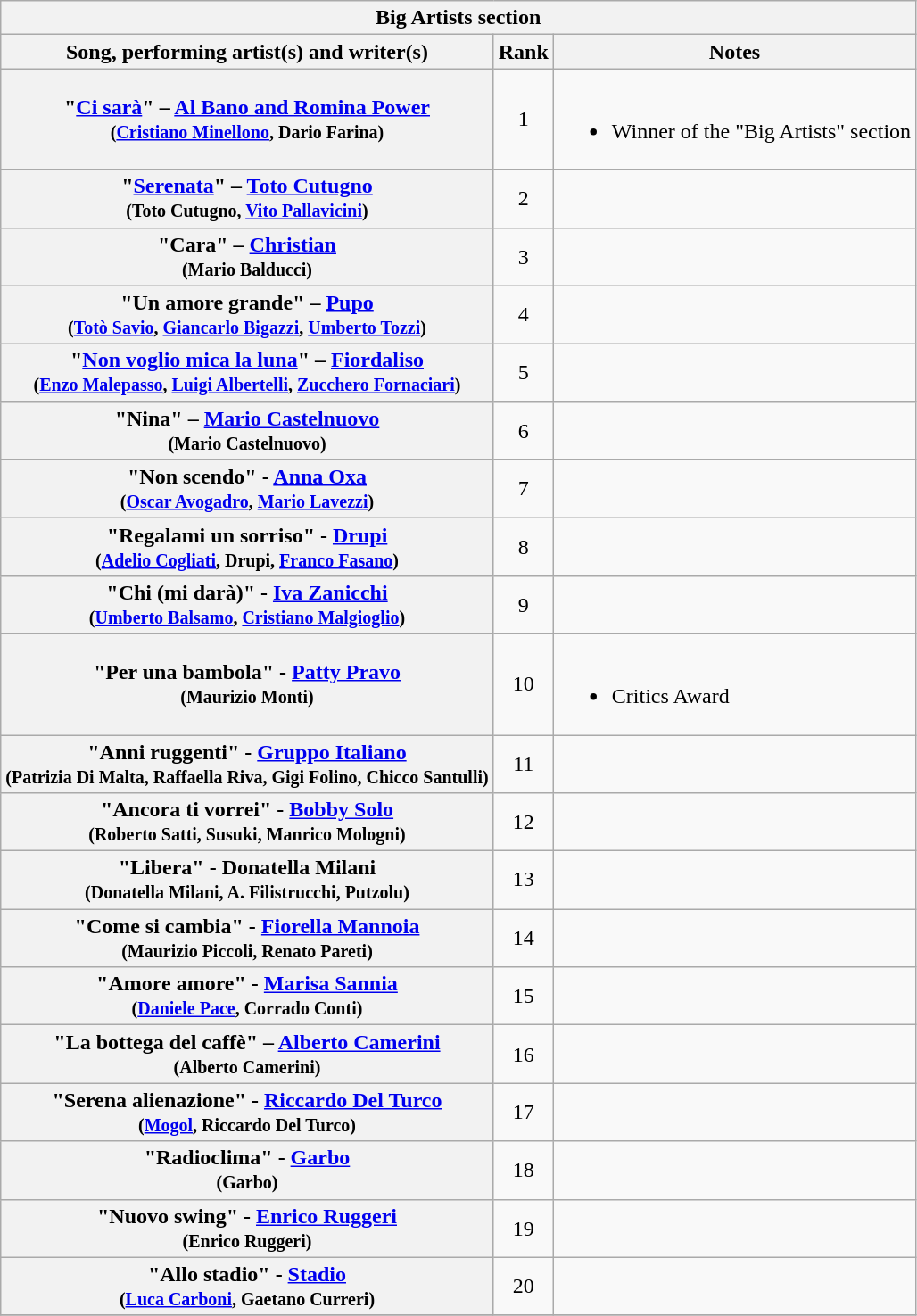<table class="plainrowheaders wikitable">
<tr>
<th colspan="3">Big Artists section </th>
</tr>
<tr>
<th>Song, performing artist(s) and writer(s)</th>
<th>Rank</th>
<th>Notes</th>
</tr>
<tr>
<th scope="row">"<a href='#'>Ci sarà</a>" – <a href='#'>Al Bano and Romina Power</a> <br><small>(<a href='#'>Cristiano Minellono</a>, Dario Farina)</small></th>
<td style="text-align:center;">1</td>
<td><br><ul><li>Winner of the "Big Artists" section</li></ul></td>
</tr>
<tr>
<th scope="row">"<a href='#'>Serenata</a>" – <a href='#'>Toto Cutugno</a> <br><small>(Toto Cutugno, <a href='#'>Vito Pallavicini</a>)</small></th>
<td style="text-align:center;">2</td>
<td></td>
</tr>
<tr>
<th scope="row">"Cara" – <a href='#'>Christian</a> <br><small>(Mario Balducci)</small></th>
<td style="text-align:center;">3</td>
<td></td>
</tr>
<tr>
<th scope="row">"Un amore grande" – <a href='#'>Pupo</a><br><small>(<a href='#'>Totò Savio</a>, <a href='#'>Giancarlo Bigazzi</a>, <a href='#'>Umberto Tozzi</a>)</small></th>
<td style="text-align:center;">4</td>
<td></td>
</tr>
<tr>
<th scope="row">"<a href='#'>Non voglio mica la luna</a>" – <a href='#'>Fiordaliso</a> <br><small>(<a href='#'>Enzo Malepasso</a>, <a href='#'>Luigi Albertelli</a>, <a href='#'>Zucchero Fornaciari</a>)</small></th>
<td style="text-align:center;">5</td>
<td></td>
</tr>
<tr>
<th scope="row">"Nina" – <a href='#'>Mario Castelnuovo</a> <br><small>(Mario Castelnuovo)</small></th>
<td style="text-align:center;">6</td>
<td></td>
</tr>
<tr>
<th scope="row">"Non scendo" - <a href='#'>Anna Oxa</a> <br><small>(<a href='#'>Oscar Avogadro</a>, <a href='#'>Mario Lavezzi</a>)</small></th>
<td style="text-align:center;">7</td>
<td></td>
</tr>
<tr>
<th scope="row">"Regalami un sorriso" - <a href='#'>Drupi</a> <br><small>(<a href='#'>Adelio Cogliati</a>, Drupi, <a href='#'>Franco Fasano</a>)</small></th>
<td style="text-align:center;">8</td>
<td></td>
</tr>
<tr>
<th scope="row">"Chi (mi darà)" - <a href='#'>Iva Zanicchi</a> <br><small>(<a href='#'>Umberto Balsamo</a>, <a href='#'>Cristiano Malgioglio</a>)</small></th>
<td style="text-align:center;">9</td>
<td></td>
</tr>
<tr>
<th scope="row">"Per una bambola" - <a href='#'>Patty Pravo</a> <br><small>(Maurizio Monti)</small></th>
<td style="text-align:center;">10</td>
<td><br><ul><li>Critics Award</li></ul></td>
</tr>
<tr>
<th scope="row">"Anni ruggenti" - <a href='#'>Gruppo Italiano</a> <br><small>(Patrizia Di Malta, Raffaella Riva, Gigi Folino, Chicco Santulli)</small></th>
<td style="text-align:center;">11</td>
<td></td>
</tr>
<tr>
<th scope="row">"Ancora ti vorrei" - <a href='#'>Bobby Solo</a><br><small>(Roberto Satti, Susuki, Manrico Mologni)</small></th>
<td style="text-align:center;">12</td>
<td></td>
</tr>
<tr>
<th scope="row">"Libera" - Donatella Milani <br><small>(Donatella Milani, A. Filistrucchi, Putzolu)</small></th>
<td style="text-align:center;">13</td>
<td></td>
</tr>
<tr>
<th scope="row">"Come si cambia" - <a href='#'>Fiorella Mannoia</a> <br><small>(Maurizio Piccoli, Renato Pareti)</small></th>
<td style="text-align:center;">14</td>
<td></td>
</tr>
<tr>
<th scope="row">"Amore amore" - <a href='#'>Marisa Sannia</a> <br><small>(<a href='#'>Daniele Pace</a>, Corrado Conti)</small></th>
<td style="text-align:center;">15</td>
<td></td>
</tr>
<tr>
<th scope="row">"La bottega del caffè" – <a href='#'>Alberto Camerini</a> <br><small>(Alberto Camerini)</small></th>
<td style="text-align:center;">16</td>
<td></td>
</tr>
<tr>
<th scope="row">"Serena alienazione" - <a href='#'>Riccardo Del Turco</a><br><small>(<a href='#'>Mogol</a>, Riccardo Del Turco)</small></th>
<td style="text-align:center;">17</td>
<td></td>
</tr>
<tr>
<th scope="row">"Radioclima" - <a href='#'>Garbo</a> <br><small>(Garbo) </small></th>
<td style="text-align:center;">18</td>
<td></td>
</tr>
<tr>
<th scope="row">"Nuovo swing" - <a href='#'>Enrico Ruggeri</a> <br><small>(Enrico Ruggeri)</small></th>
<td style="text-align:center;">19</td>
<td></td>
</tr>
<tr>
<th scope="row">"Allo stadio" - <a href='#'>Stadio</a> <br><small>(<a href='#'>Luca Carboni</a>, Gaetano Curreri)</small></th>
<td style="text-align:center;">20</td>
<td></td>
</tr>
<tr>
</tr>
</table>
